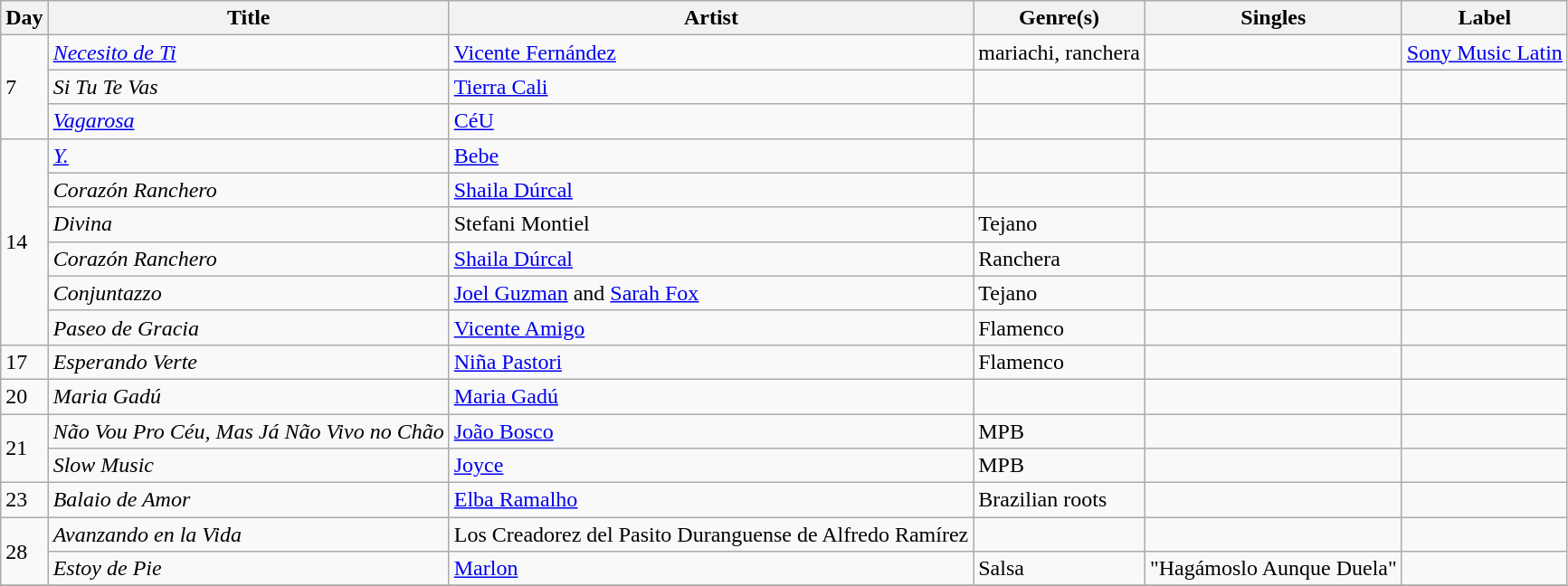<table class="wikitable sortable" style="text-align: left;">
<tr>
<th>Day</th>
<th>Title</th>
<th>Artist</th>
<th>Genre(s)</th>
<th>Singles</th>
<th>Label</th>
</tr>
<tr>
<td rowspan="3">7</td>
<td><em><a href='#'>Necesito de Ti</a></em></td>
<td><a href='#'>Vicente Fernández</a></td>
<td>mariachi, ranchera</td>
<td></td>
<td><a href='#'>Sony Music Latin</a></td>
</tr>
<tr>
<td><em>Si Tu Te Vas</em></td>
<td><a href='#'>Tierra Cali</a></td>
<td></td>
<td></td>
<td></td>
</tr>
<tr>
<td><em><a href='#'>Vagarosa</a></em></td>
<td><a href='#'>CéU</a></td>
<td></td>
<td></td>
<td></td>
</tr>
<tr>
<td rowspan="6">14</td>
<td><em><a href='#'>Y.</a></em></td>
<td><a href='#'>Bebe</a></td>
<td></td>
<td></td>
<td></td>
</tr>
<tr>
<td><em>Corazón Ranchero</em></td>
<td><a href='#'>Shaila Dúrcal</a></td>
<td></td>
<td></td>
<td></td>
</tr>
<tr>
<td><em>Divina</em></td>
<td>Stefani Montiel</td>
<td>Tejano</td>
<td></td>
<td></td>
</tr>
<tr>
<td><em>Corazón Ranchero</em></td>
<td><a href='#'>Shaila Dúrcal</a></td>
<td>Ranchera</td>
<td></td>
<td></td>
</tr>
<tr>
<td><em>Conjuntazzo</em></td>
<td><a href='#'>Joel Guzman</a> and <a href='#'>Sarah Fox</a></td>
<td>Tejano</td>
<td></td>
<td></td>
</tr>
<tr>
<td><em> Paseo de Gracia</em></td>
<td><a href='#'>Vicente Amigo</a></td>
<td>Flamenco</td>
<td></td>
<td></td>
</tr>
<tr>
<td>17</td>
<td><em>Esperando Verte</em></td>
<td><a href='#'>Niña Pastori</a></td>
<td>Flamenco</td>
<td></td>
<td></td>
</tr>
<tr>
<td>20</td>
<td><em>Maria Gadú</em></td>
<td><a href='#'>Maria Gadú</a></td>
<td></td>
<td></td>
<td></td>
</tr>
<tr>
<td rowspan="2">21</td>
<td><em>Não Vou Pro Céu, Mas Já Não Vivo no Chão</em></td>
<td><a href='#'>João Bosco</a></td>
<td>MPB</td>
<td></td>
<td></td>
</tr>
<tr>
<td><em>Slow Music</em></td>
<td><a href='#'>Joyce</a></td>
<td>MPB</td>
<td></td>
<td></td>
</tr>
<tr>
<td>23</td>
<td><em>Balaio de Amor</em></td>
<td><a href='#'>Elba Ramalho</a></td>
<td>Brazilian roots</td>
<td></td>
<td></td>
</tr>
<tr>
<td rowspan="2">28</td>
<td><em>Avanzando en la Vida</em></td>
<td>Los Creadorez del Pasito Duranguense de Alfredo Ramírez</td>
<td></td>
<td></td>
<td></td>
</tr>
<tr>
<td><em>Estoy de Pie</em></td>
<td><a href='#'>Marlon</a></td>
<td>Salsa</td>
<td>"Hagámoslo Aunque Duela"</td>
<td></td>
</tr>
<tr>
</tr>
</table>
